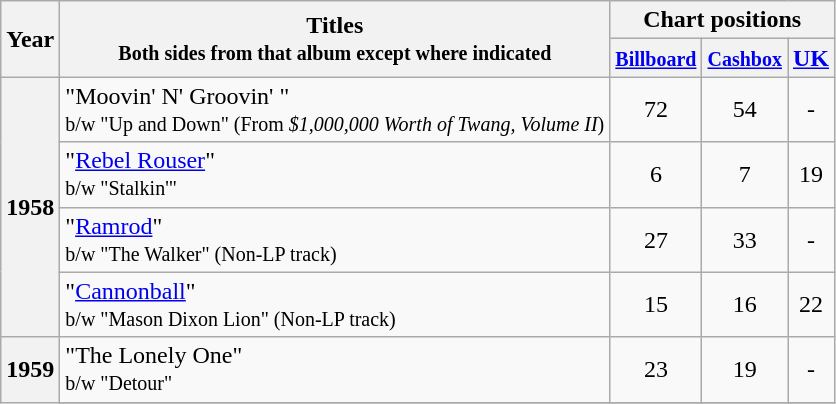<table class="sortable wikitable">
<tr>
<th rowspan="2">Year</th>
<th rowspan="2">Titles<br><small>Both sides from that album except where indicated</small></th>
<th colspan="3">Chart positions</th>
</tr>
<tr>
<th><small><a href='#'>Billboard</a></small></th>
<th><small><a href='#'>Cashbox</a></small></th>
<th><a href='#'>UK</a></th>
</tr>
<tr>
<th rowspan=4>1958</th>
<td>"Moovin' N' Groovin' "<br><small>b/w "Up and Down" (From <em>$1,000,000 Worth of Twang, Volume II</em>)</small></td>
<td align=center>72</td>
<td align=center>54</td>
<td align=center>-</td>
</tr>
<tr>
<td>"<a href='#'>Rebel Rouser</a>"<br><small>b/w "Stalkin'" </small></td>
<td align=center>6</td>
<td align=center>7</td>
<td align=center>19</td>
</tr>
<tr>
<td>"<a href='#'>Ramrod</a>"<br><small>b/w "The Walker" (Non-LP track) </small></td>
<td align=center>27</td>
<td align=center>33</td>
<td align=center>-</td>
</tr>
<tr>
<td>"<a href='#'>Cannonball</a>"<br><small>b/w "Mason Dixon Lion" (Non-LP track) </small></td>
<td align=center>15</td>
<td align=center>16</td>
<td align=center>22</td>
</tr>
<tr>
<th rowspan=7>1959</th>
<td>"The Lonely One"<br><small>b/w "Detour" </small></td>
<td align=center>23</td>
<td align=center>19</td>
<td align=center>-</td>
</tr>
<tr>
</tr>
</table>
